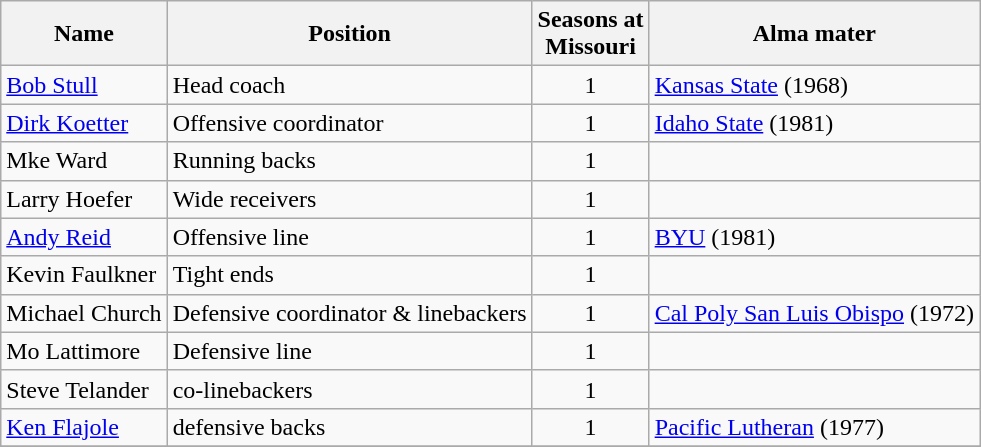<table class="wikitable">
<tr>
<th>Name</th>
<th>Position</th>
<th>Seasons at<br>Missouri</th>
<th>Alma mater</th>
</tr>
<tr>
<td><a href='#'>Bob Stull</a></td>
<td>Head coach</td>
<td align=center>1</td>
<td><a href='#'>Kansas State</a> (1968)</td>
</tr>
<tr>
<td><a href='#'>Dirk Koetter</a></td>
<td>Offensive coordinator</td>
<td align=center>1</td>
<td><a href='#'>Idaho State</a> (1981)</td>
</tr>
<tr>
<td>Mke Ward</td>
<td>Running backs</td>
<td align=center>1</td>
<td></td>
</tr>
<tr>
<td>Larry Hoefer</td>
<td>Wide receivers</td>
<td align=center>1</td>
<td></td>
</tr>
<tr>
<td><a href='#'>Andy Reid</a></td>
<td>Offensive line</td>
<td align=center>1</td>
<td><a href='#'>BYU</a> (1981)</td>
</tr>
<tr>
<td>Kevin Faulkner</td>
<td>Tight ends</td>
<td align=center>1</td>
<td></td>
</tr>
<tr>
<td>Michael Church</td>
<td>Defensive coordinator & linebackers</td>
<td align=center>1</td>
<td><a href='#'>Cal Poly San Luis Obispo</a> (1972)</td>
</tr>
<tr>
<td>Mo Lattimore</td>
<td>Defensive line</td>
<td align=center>1</td>
<td></td>
</tr>
<tr>
<td>Steve Telander</td>
<td>co-linebackers</td>
<td align=center>1</td>
<td></td>
</tr>
<tr>
<td><a href='#'>Ken Flajole</a></td>
<td>defensive backs</td>
<td align=center>1</td>
<td><a href='#'>Pacific Lutheran</a> (1977)</td>
</tr>
<tr>
</tr>
</table>
